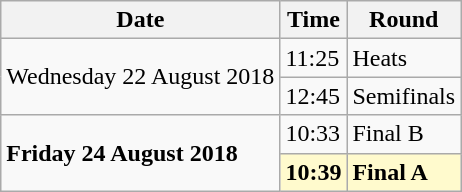<table class="wikitable">
<tr>
<th>Date</th>
<th>Time</th>
<th>Round</th>
</tr>
<tr>
<td rowspan=2>Wednesday 22 August 2018</td>
<td>11:25</td>
<td>Heats</td>
</tr>
<tr>
<td>12:45</td>
<td>Semifinals</td>
</tr>
<tr>
<td rowspan=2><strong>Friday 24 August 2018</strong></td>
<td>10:33</td>
<td>Final B</td>
</tr>
<tr>
<td style=background:lemonchiffon><strong>10:39</strong></td>
<td style=background:lemonchiffon><strong>Final A</strong></td>
</tr>
</table>
